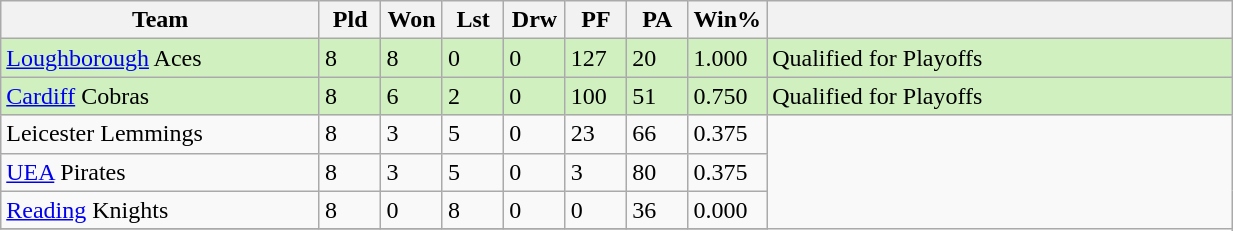<table class="wikitable" width=65%">
<tr>
<th width=26%>Team</th>
<th width=5%>Pld</th>
<th width=5%>Won</th>
<th width=5%>Lst</th>
<th width=5%>Drw</th>
<th width=5%>PF</th>
<th width=5%>PA</th>
<th width=6%>Win%</th>
<th width=38%></th>
</tr>
<tr bgcolor="#d0f0c0">
<td><a href='#'>Loughborough</a> Aces</td>
<td>8</td>
<td>8</td>
<td>0</td>
<td>0</td>
<td>127</td>
<td>20</td>
<td>1.000</td>
<td>Qualified for Playoffs</td>
</tr>
<tr bgcolor="#d0f0c0">
<td><a href='#'>Cardiff</a> Cobras</td>
<td>8</td>
<td>6</td>
<td>2</td>
<td>0</td>
<td>100</td>
<td>51</td>
<td>0.750</td>
<td>Qualified for Playoffs</td>
</tr>
<tr>
<td>Leicester Lemmings</td>
<td>8</td>
<td>3</td>
<td>5</td>
<td>0</td>
<td>23</td>
<td>66</td>
<td>0.375</td>
</tr>
<tr>
<td><a href='#'>UEA</a> Pirates</td>
<td>8</td>
<td>3</td>
<td>5</td>
<td>0</td>
<td>3</td>
<td>80</td>
<td>0.375</td>
</tr>
<tr>
<td><a href='#'>Reading</a> Knights</td>
<td>8</td>
<td>0</td>
<td>8</td>
<td>0</td>
<td>0</td>
<td>36</td>
<td>0.000</td>
</tr>
<tr>
</tr>
</table>
